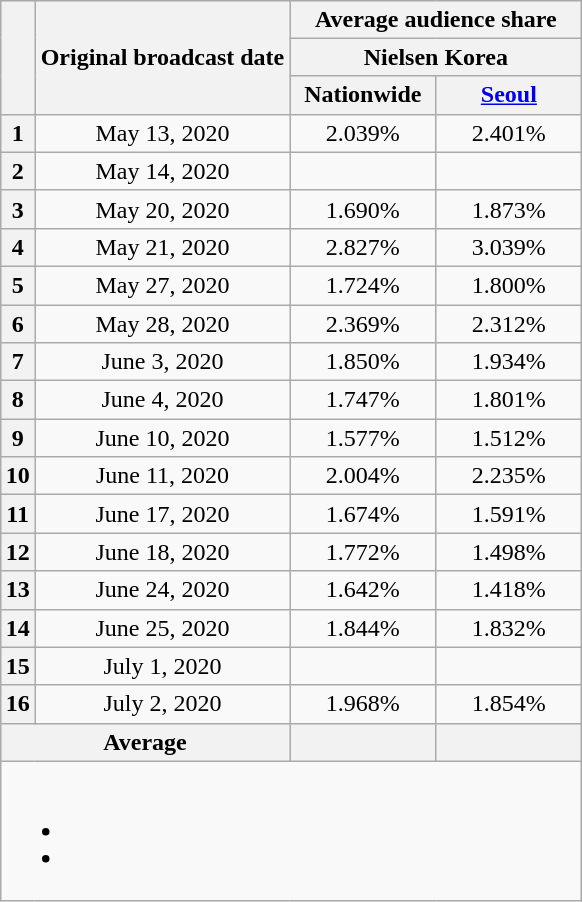<table class="wikitable" style="text-align:center;max-width:450px; margin-left: auto; margin-right: auto; border: none;">
<tr>
</tr>
<tr>
<th rowspan="3"></th>
<th rowspan="3">Original broadcast date</th>
<th colspan="2">Average audience share</th>
</tr>
<tr>
<th colspan="2">Nielsen Korea</th>
</tr>
<tr>
<th width="90">Nationwide</th>
<th width="90"><a href='#'>Seoul</a></th>
</tr>
<tr>
<th>1</th>
<td>May 13, 2020</td>
<td>2.039%</td>
<td>2.401%</td>
</tr>
<tr>
<th>2</th>
<td>May 14, 2020</td>
<td></td>
<td></td>
</tr>
<tr>
<th>3</th>
<td>May 20, 2020</td>
<td>1.690%</td>
<td>1.873%</td>
</tr>
<tr>
<th>4</th>
<td>May 21, 2020</td>
<td>2.827%</td>
<td>3.039%</td>
</tr>
<tr>
<th>5</th>
<td>May 27, 2020</td>
<td>1.724%</td>
<td>1.800%</td>
</tr>
<tr>
<th>6</th>
<td>May 28, 2020</td>
<td>2.369%</td>
<td>2.312%</td>
</tr>
<tr>
<th>7</th>
<td>June 3, 2020</td>
<td>1.850%</td>
<td>1.934%</td>
</tr>
<tr>
<th>8</th>
<td>June 4, 2020</td>
<td>1.747%</td>
<td>1.801%</td>
</tr>
<tr>
<th>9</th>
<td>June 10, 2020</td>
<td>1.577%</td>
<td>1.512%</td>
</tr>
<tr>
<th>10</th>
<td>June 11, 2020</td>
<td>2.004%</td>
<td>2.235%</td>
</tr>
<tr>
<th>11</th>
<td>June 17, 2020</td>
<td>1.674%</td>
<td>1.591%</td>
</tr>
<tr>
<th>12</th>
<td>June 18, 2020</td>
<td>1.772%</td>
<td>1.498%</td>
</tr>
<tr>
<th>13</th>
<td>June 24, 2020</td>
<td>1.642%</td>
<td>1.418%</td>
</tr>
<tr>
<th>14</th>
<td>June 25, 2020</td>
<td>1.844%</td>
<td>1.832%</td>
</tr>
<tr>
<th>15</th>
<td>July 1, 2020</td>
<td></td>
<td></td>
</tr>
<tr>
<th>16</th>
<td>July 2, 2020</td>
<td>1.968%</td>
<td>1.854%</td>
</tr>
<tr>
<th colspan="2">Average</th>
<th></th>
<th></th>
</tr>
<tr>
<td colspan="6"><br><ul><li></li><li></li></ul></td>
</tr>
</table>
